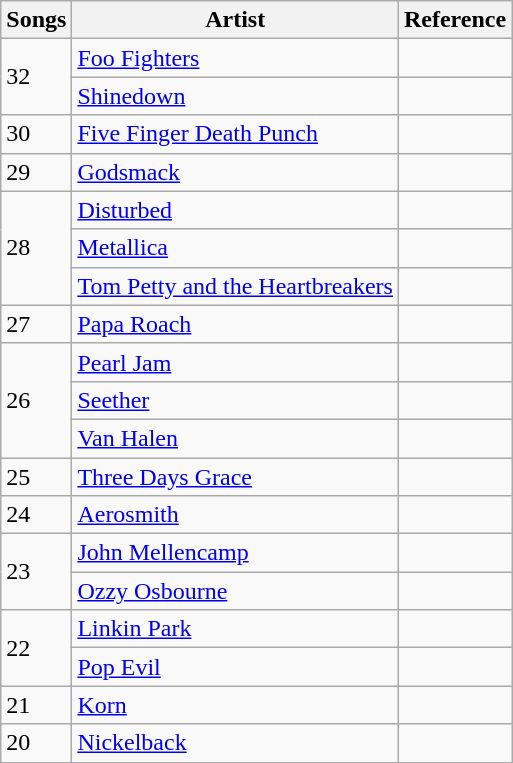<table class="wikitable">
<tr>
<th>Songs</th>
<th>Artist</th>
<th>Reference</th>
</tr>
<tr>
<td rowspan="2">32</td>
<td><a href='#'>Foo Fighters</a></td>
<td></td>
</tr>
<tr>
<td><a href='#'>Shinedown</a></td>
<td></td>
</tr>
<tr>
<td>30</td>
<td><a href='#'>Five Finger Death Punch</a></td>
<td></td>
</tr>
<tr>
<td>29</td>
<td><a href='#'>Godsmack</a></td>
<td></td>
</tr>
<tr>
<td rowspan="3">28</td>
<td><a href='#'>Disturbed</a></td>
<td></td>
</tr>
<tr>
<td><a href='#'>Metallica</a></td>
<td></td>
</tr>
<tr>
<td><a href='#'>Tom Petty and the Heartbreakers</a></td>
<td></td>
</tr>
<tr>
<td>27</td>
<td><a href='#'>Papa Roach</a></td>
<td></td>
</tr>
<tr>
<td rowspan="3">26</td>
<td><a href='#'>Pearl Jam</a></td>
<td></td>
</tr>
<tr>
<td><a href='#'>Seether</a></td>
<td></td>
</tr>
<tr>
<td><a href='#'>Van Halen</a></td>
<td></td>
</tr>
<tr>
<td>25</td>
<td><a href='#'>Three Days Grace</a></td>
<td></td>
</tr>
<tr>
<td>24</td>
<td><a href='#'>Aerosmith</a></td>
<td></td>
</tr>
<tr>
<td rowspan="2">23</td>
<td><a href='#'>John Mellencamp</a></td>
<td></td>
</tr>
<tr>
<td><a href='#'>Ozzy Osbourne</a></td>
<td></td>
</tr>
<tr>
<td rowspan="2">22</td>
<td><a href='#'>Linkin Park</a></td>
<td></td>
</tr>
<tr>
<td><a href='#'>Pop Evil</a></td>
<td></td>
</tr>
<tr>
<td>21</td>
<td><a href='#'>Korn</a></td>
<td></td>
</tr>
<tr>
<td>20</td>
<td><a href='#'>Nickelback</a></td>
<td></td>
</tr>
</table>
